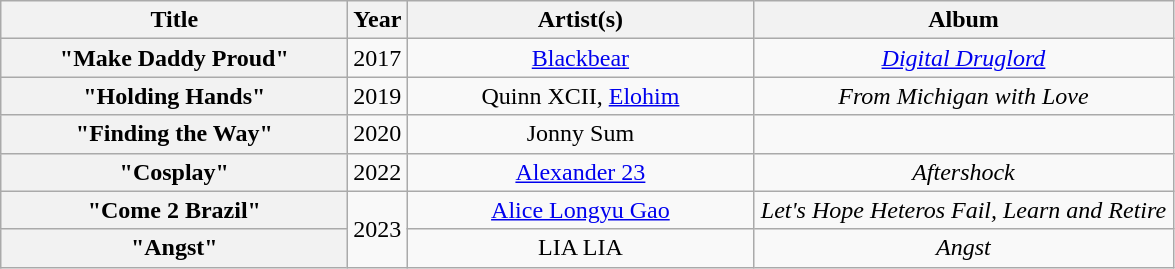<table class="wikitable plainrowheaders" style="text-align:center;">
<tr>
<th scope="col" style="width:14em;">Title</th>
<th scope="col" style="width:1em;">Year</th>
<th scope="col" style="width:14em;">Artist(s)</th>
<th scope="col" style="width:17em;">Album</th>
</tr>
<tr>
<th scope="row">"Make Daddy Proud"</th>
<td>2017</td>
<td><a href='#'>Blackbear</a></td>
<td><em><a href='#'>Digital Druglord</a></em></td>
</tr>
<tr>
<th scope="row">"Holding Hands"</th>
<td>2019</td>
<td>Quinn XCII, <a href='#'>Elohim</a></td>
<td><em>From Michigan with Love</em></td>
</tr>
<tr>
<th scope="row">"Finding the Way"</th>
<td>2020</td>
<td>Jonny Sum</td>
<td></td>
</tr>
<tr>
<th scope="row">"Cosplay"</th>
<td>2022</td>
<td><a href='#'>Alexander 23</a></td>
<td><em>Aftershock</em></td>
</tr>
<tr>
<th scope="row">"Come 2 Brazil"</th>
<td rowspan="2">2023</td>
<td><a href='#'>Alice Longyu Gao</a></td>
<td><em>Let's Hope Heteros Fail, Learn and Retire</em></td>
</tr>
<tr>
<th scope="row">"Angst"</th>
<td>LIA LIA</td>
<td><em>Angst</em></td>
</tr>
</table>
